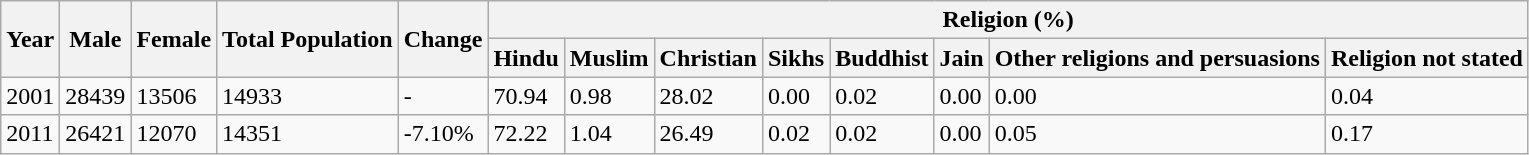<table class="wikitable">
<tr>
<th rowspan="2">Year</th>
<th rowspan="2">Male</th>
<th rowspan="2">Female</th>
<th rowspan="2">Total Population</th>
<th rowspan="2">Change</th>
<th colspan="8">Religion (%)</th>
</tr>
<tr>
<th>Hindu</th>
<th>Muslim</th>
<th>Christian</th>
<th>Sikhs</th>
<th>Buddhist</th>
<th>Jain</th>
<th>Other religions and persuasions</th>
<th>Religion not stated</th>
</tr>
<tr>
<td>2001</td>
<td>28439</td>
<td>13506</td>
<td>14933</td>
<td>-</td>
<td>70.94</td>
<td>0.98</td>
<td>28.02</td>
<td>0.00</td>
<td>0.02</td>
<td>0.00</td>
<td>0.00</td>
<td>0.04</td>
</tr>
<tr>
<td>2011</td>
<td>26421</td>
<td>12070</td>
<td>14351</td>
<td>-7.10%</td>
<td>72.22</td>
<td>1.04</td>
<td>26.49</td>
<td>0.02</td>
<td>0.02</td>
<td>0.00</td>
<td>0.05</td>
<td>0.17</td>
</tr>
</table>
